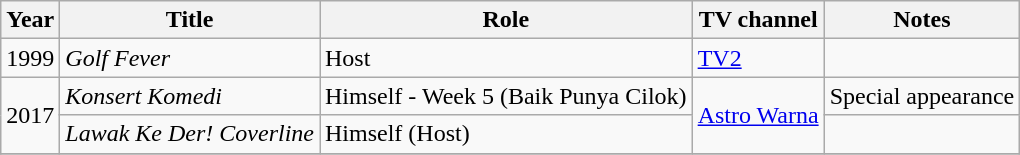<table class="wikitable">
<tr>
<th>Year</th>
<th>Title</th>
<th>Role</th>
<th>TV channel</th>
<th>Notes</th>
</tr>
<tr>
<td>1999</td>
<td><em>Golf Fever</em></td>
<td>Host</td>
<td><a href='#'>TV2</a></td>
<td></td>
</tr>
<tr>
<td rowspan="2">2017</td>
<td><em>Konsert Komedi</em></td>
<td>Himself - Week 5 (Baik Punya Cilok)</td>
<td rowspan="2"><a href='#'>Astro Warna</a></td>
<td>Special appearance</td>
</tr>
<tr>
<td><em>Lawak Ke Der! Coverline</em></td>
<td>Himself (Host)</td>
<td></td>
</tr>
<tr>
</tr>
</table>
